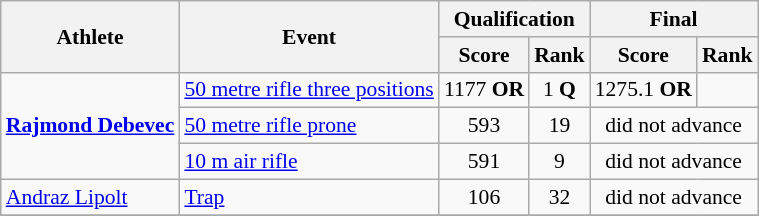<table class="wikitable" style="font-size:90%">
<tr>
<th rowspan="2">Athlete</th>
<th rowspan="2">Event</th>
<th colspan="2">Qualification</th>
<th colspan="2">Final</th>
</tr>
<tr>
<th>Score</th>
<th>Rank</th>
<th>Score</th>
<th>Rank</th>
</tr>
<tr>
<td rowspan=3><strong><a href='#'>Rajmond Debevec</a></strong></td>
<td><a href='#'>50 metre rifle three positions</a></td>
<td align="center">1177 <strong>OR</strong></td>
<td align="center">1 <strong>Q</strong></td>
<td align="center">1275.1 <strong>OR</strong></td>
<td align="center"></td>
</tr>
<tr>
<td><a href='#'>50 metre rifle prone</a></td>
<td align="center">593</td>
<td align="center">19</td>
<td colspan="2"  align="center">did not advance</td>
</tr>
<tr>
<td><a href='#'>10 m air rifle</a></td>
<td align="center">591</td>
<td align="center">9</td>
<td colspan="2"  align="center">did not advance</td>
</tr>
<tr>
<td><a href='#'>Andraz Lipolt</a></td>
<td><a href='#'>Trap</a></td>
<td align="center">106</td>
<td align="center">32</td>
<td colspan="2"  align="center">did not advance</td>
</tr>
<tr>
</tr>
</table>
